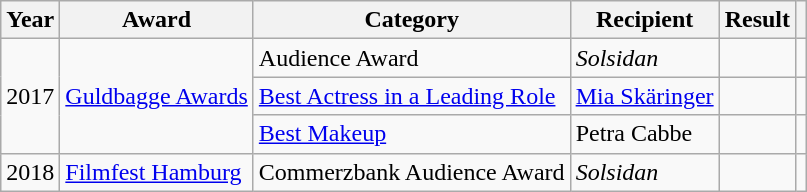<table class="wikitable sortable plainrowheaders">
<tr>
<th>Year</th>
<th>Award</th>
<th>Category</th>
<th>Recipient</th>
<th>Result</th>
<th></th>
</tr>
<tr>
<td rowspan="3">2017</td>
<td rowspan="3"><a href='#'>Guldbagge Awards</a></td>
<td>Audience Award</td>
<td><em>Solsidan</em></td>
<td></td>
<td></td>
</tr>
<tr>
<td><a href='#'>Best Actress in a Leading Role</a></td>
<td><a href='#'>Mia Skäringer</a></td>
<td></td>
<td></td>
</tr>
<tr>
<td><a href='#'>Best Makeup</a></td>
<td>Petra Cabbe</td>
<td></td>
<td></td>
</tr>
<tr>
<td>2018</td>
<td><a href='#'>Filmfest Hamburg</a></td>
<td>Commerzbank Audience Award</td>
<td><em>Solsidan</em></td>
<td></td>
<td></td>
</tr>
</table>
